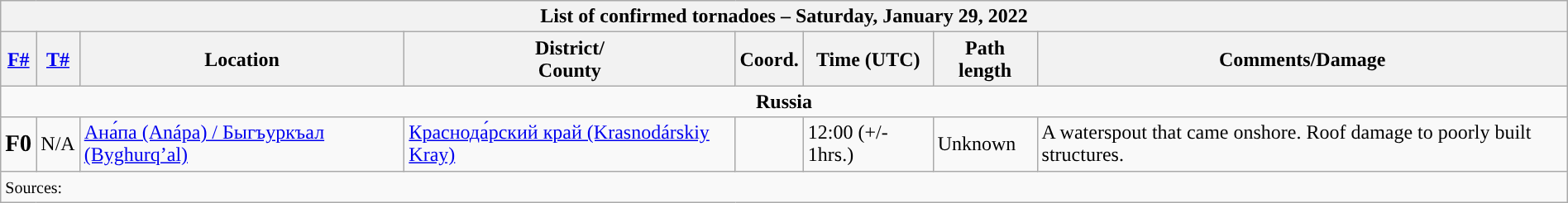<table class="wikitable collapsible" width="100%">
<tr>
<th colspan="8">List of confirmed tornadoes – Saturday, January 29, 2022</th>
</tr>
<tr>
<th><a href='#'>F#</a></th>
<th><a href='#'>T#</a></th>
<th>Location</th>
<th>District/<br>County</th>
<th>Coord.</th>
<th>Time (UTC)</th>
<th>Path length</th>
<th>Comments/Damage</th>
</tr>
<tr>
<td colspan="8" align=center><strong>Russia</strong></td>
</tr>
<tr>
<td><big><strong>F0</strong></big></td>
<td>N/A</td>
<td><a href='#'>Ана́па (Anápa) / Быгъуркъал (Byghurq’al)</a></td>
<td><a href='#'>Краснода́рский край (Krasnodárskiy Kray)</a></td>
<td></td>
<td>12:00 (+/- 1hrs.)</td>
<td>Unknown</td>
<td>A waterspout that came onshore. Roof damage to poorly built structures.</td>
</tr>
<tr>
<td colspan="8"><small>Sources:  </small></td>
</tr>
</table>
